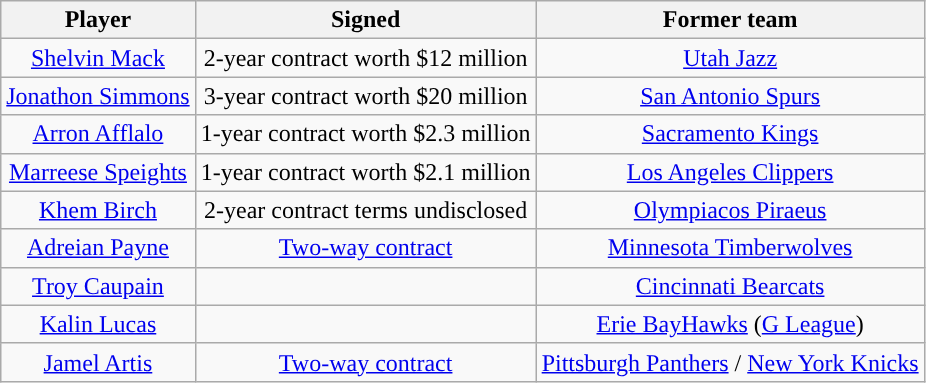<table class="wikitable sortable sortable" style="text-align: center">
<tr>
<th>Player</th>
<th>Signed</th>
<th>Former team</th>
</tr>
<tr style="text-align: center">
<td><a href='#'>Shelvin Mack</a></td>
<td>2-year contract worth $12 million</td>
<td><a href='#'>Utah Jazz</a></td>
</tr>
<tr style="text-align: center">
<td><a href='#'>Jonathon Simmons</a></td>
<td>3-year contract worth $20 million</td>
<td><a href='#'>San Antonio Spurs</a></td>
</tr>
<tr style="text-align: center">
<td><a href='#'>Arron Afflalo</a></td>
<td>1-year contract worth $2.3 million</td>
<td><a href='#'>Sacramento Kings</a></td>
</tr>
<tr style="text-align: center">
<td><a href='#'>Marreese Speights</a></td>
<td>1-year contract worth $2.1 million</td>
<td><a href='#'>Los Angeles Clippers</a></td>
</tr>
<tr style="text-align: center">
<td><a href='#'>Khem Birch</a></td>
<td>2-year contract terms undisclosed</td>
<td> <a href='#'>Olympiacos Piraeus</a></td>
</tr>
<tr style="text-align: center">
<td><a href='#'>Adreian Payne</a></td>
<td><a href='#'>Two-way contract</a></td>
<td><a href='#'>Minnesota Timberwolves</a></td>
</tr>
<tr style="text-align: center">
<td><a href='#'>Troy Caupain</a></td>
<td></td>
<td><a href='#'>Cincinnati Bearcats</a></td>
</tr>
<tr style="text-align: center">
<td><a href='#'>Kalin Lucas</a></td>
<td></td>
<td><a href='#'>Erie BayHawks</a> (<a href='#'>G League</a>)</td>
</tr>
<tr style="text-align: center">
<td><a href='#'>Jamel Artis</a></td>
<td><a href='#'>Two-way contract</a></td>
<td><a href='#'>Pittsburgh Panthers</a> / <a href='#'>New York Knicks</a></td>
</tr>
</table>
